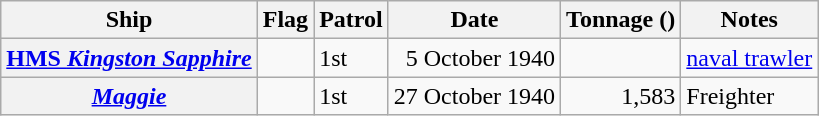<table class="wikitable plainrowheaders">
<tr>
<th scope="col">Ship</th>
<th scope="col">Flag</th>
<th scope="col">Patrol</th>
<th scope="col">Date</th>
<th scope="col">Tonnage (<a href='#'></a>)</th>
<th scope="col">Notes</th>
</tr>
<tr>
<th scope="row"><a href='#'>HMS <em>Kingston Sapphire</em></a></th>
<td></td>
<td>1st</td>
<td style="text-align: right;">5 October 1940</td>
<td></td>
<td><a href='#'>naval trawler</a></td>
</tr>
<tr>
<th scope="row"><a href='#'><em>Maggie</em></a></th>
<td></td>
<td>1st</td>
<td style="text-align: right;">27 October 1940</td>
<td style="text-align: right;">1,583</td>
<td>Freighter</td>
</tr>
</table>
